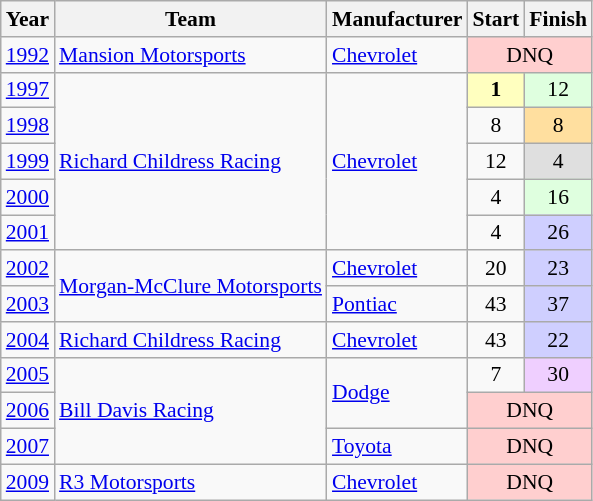<table class="wikitable" style="font-size: 90%;">
<tr>
<th>Year</th>
<th>Team</th>
<th>Manufacturer</th>
<th>Start</th>
<th>Finish</th>
</tr>
<tr>
<td><a href='#'>1992</a></td>
<td><a href='#'>Mansion Motorsports</a></td>
<td><a href='#'>Chevrolet</a></td>
<td colspan=2 align=center style="background:#FFCFCF;">DNQ</td>
</tr>
<tr>
<td><a href='#'>1997</a></td>
<td rowspan=5><a href='#'>Richard Childress Racing</a></td>
<td rowspan=5><a href='#'>Chevrolet</a></td>
<td align=center style="background:#FFFFBF;"><strong>1</strong></td>
<td align=center style="background:#DFFFDF;">12</td>
</tr>
<tr>
<td><a href='#'>1998</a></td>
<td align=center>8</td>
<td align=center style="background:#FFDF9F;">8</td>
</tr>
<tr>
<td><a href='#'>1999</a></td>
<td align=center>12</td>
<td align=center style="background:#DFDFDF;">4</td>
</tr>
<tr>
<td><a href='#'>2000</a></td>
<td align=center>4</td>
<td align=center style="background:#DFFFDF;">16</td>
</tr>
<tr>
<td><a href='#'>2001</a></td>
<td align=center>4</td>
<td align=center style="background:#CFCFFF;">26</td>
</tr>
<tr>
<td><a href='#'>2002</a></td>
<td rowspan=2><a href='#'>Morgan-McClure Motorsports</a></td>
<td><a href='#'>Chevrolet</a></td>
<td align=center>20</td>
<td align=center style="background:#CFCFFF;">23</td>
</tr>
<tr>
<td><a href='#'>2003</a></td>
<td><a href='#'>Pontiac</a></td>
<td align=center>43</td>
<td align=center style="background:#CFCFFF;">37</td>
</tr>
<tr>
<td><a href='#'>2004</a></td>
<td><a href='#'>Richard Childress Racing</a></td>
<td><a href='#'>Chevrolet</a></td>
<td align=center>43</td>
<td align=center style="background:#CFCFFF;">22</td>
</tr>
<tr>
<td><a href='#'>2005</a></td>
<td rowspan=3><a href='#'>Bill Davis Racing</a></td>
<td rowspan=2><a href='#'>Dodge</a></td>
<td align=center>7</td>
<td align=center style="background:#EFCFFF;">30</td>
</tr>
<tr>
<td><a href='#'>2006</a></td>
<td colspan=2 align=center style="background:#FFCFCF;">DNQ</td>
</tr>
<tr>
<td><a href='#'>2007</a></td>
<td><a href='#'>Toyota</a></td>
<td colspan=2 align=center style="background:#FFCFCF;">DNQ</td>
</tr>
<tr>
<td><a href='#'>2009</a></td>
<td><a href='#'>R3 Motorsports</a></td>
<td><a href='#'>Chevrolet</a></td>
<td colspan=2 align=center style="background:#FFCFCF;">DNQ</td>
</tr>
</table>
